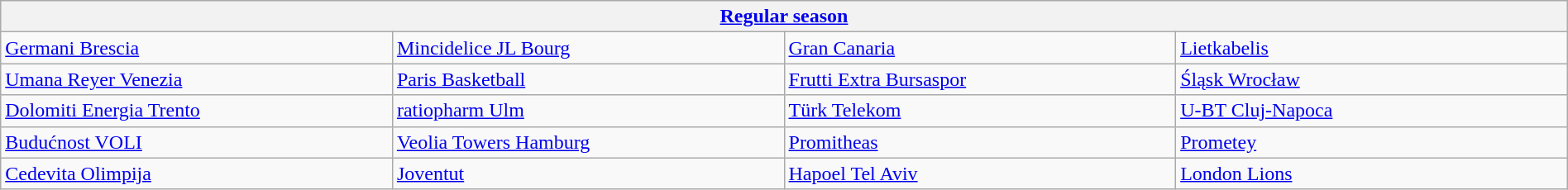<table class="wikitable" style="table-layout:fixed;width:100%;">
<tr>
<th colspan="4"><a href='#'>Regular season</a></th>
</tr>
<tr>
<td style="width:25%;"> <a href='#'>Germani Brescia</a> </td>
<td style="width:25%;"> <a href='#'>Mincidelice JL Bourg</a> </td>
<td style="width:25%;"> <a href='#'>Gran Canaria</a> </td>
<td style="width:25%;"> <a href='#'>Lietkabelis</a> </td>
</tr>
<tr>
<td> <a href='#'>Umana Reyer Venezia</a> </td>
<td> <a href='#'>Paris Basketball</a> </td>
<td> <a href='#'>Frutti Extra Bursaspor</a> </td>
<td> <a href='#'>Śląsk Wrocław</a> </td>
</tr>
<tr>
<td> <a href='#'>Dolomiti Energia Trento</a> </td>
<td> <a href='#'>ratiopharm Ulm</a> </td>
<td> <a href='#'>Türk Telekom</a> </td>
<td> <a href='#'>U-BT Cluj-Napoca</a> </td>
</tr>
<tr>
<td> <a href='#'>Budućnost VOLI</a> </td>
<td> <a href='#'>Veolia Towers Hamburg</a> </td>
<td> <a href='#'>Promitheas</a> </td>
<td> <a href='#'>Prometey</a> </td>
</tr>
<tr>
<td> <a href='#'>Cedevita Olimpija</a> </td>
<td> <a href='#'>Joventut</a> </td>
<td> <a href='#'>Hapoel Tel Aviv</a> </td>
<td> <a href='#'>London Lions</a> </td>
</tr>
</table>
